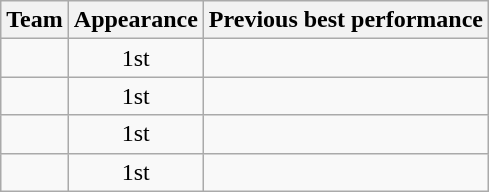<table class="wikitable sortable">
<tr>
<th>Team</th>
<th data-sort-type="number">Appearance</th>
<th>Previous best performance</th>
</tr>
<tr>
<td></td>
<td style="text-align:center">1st</td>
<td></td>
</tr>
<tr>
<td></td>
<td style="text-align:center">1st</td>
<td></td>
</tr>
<tr>
<td></td>
<td style="text-align:center">1st</td>
<td></td>
</tr>
<tr>
<td></td>
<td style="text-align:center">1st</td>
<td></td>
</tr>
</table>
